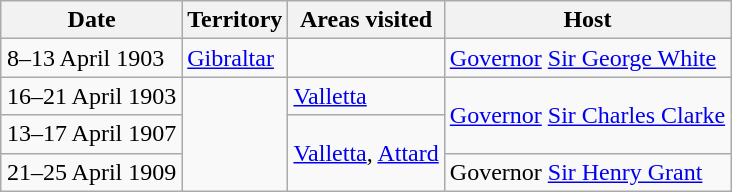<table class="wikitable sortable" border="1" style="margin: 1em auto 1em auto">
<tr>
<th class="unsortable">Date</th>
<th>Territory</th>
<th>Areas visited</th>
<th class="unsortable">Host</th>
</tr>
<tr>
<td nowrap>8–13 April 1903</td>
<td> <a href='#'>Gibraltar</a></td>
<td></td>
<td><a href='#'>Governor</a> <a href='#'>Sir George White</a></td>
</tr>
<tr>
<td nowrap>16–21 April 1903</td>
<td rowspan="3"></td>
<td><a href='#'>Valletta</a></td>
<td rowspan="2"><a href='#'>Governor</a> <a href='#'>Sir Charles Clarke</a></td>
</tr>
<tr>
<td nowrap>13–17 April 1907</td>
<td rowspan="2"><a href='#'>Valletta</a>, <a href='#'>Attard</a></td>
</tr>
<tr>
<td nowrap>21–25 April 1909</td>
<td>Governor <a href='#'>Sir Henry Grant</a></td>
</tr>
</table>
